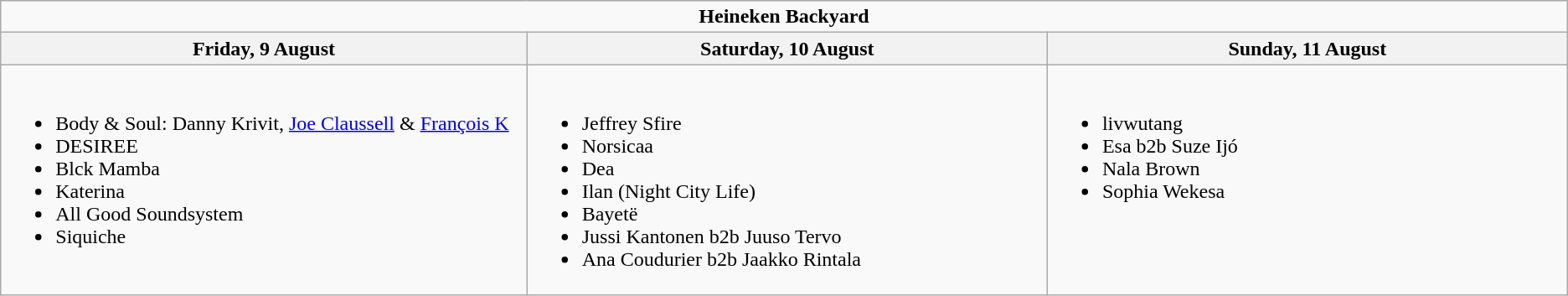<table class="wikitable">
<tr>
<td colspan="4" align="center"><strong>Heineken Backyard</strong></td>
</tr>
<tr>
<th width="500">Friday, 9 August</th>
<th width="500">Saturday, 10 August</th>
<th width="500">Sunday, 11 August</th>
</tr>
<tr valign="top">
<td><br><ul><li>Body & Soul: Danny Krivit, <a href='#'>Joe Claussell</a> & <a href='#'>François K</a></li><li>DESIREE</li><li>Blck Mamba</li><li>Katerina</li><li>All Good Soundsystem</li><li>Siquiche</li></ul></td>
<td><br><ul><li>Jeffrey Sfire</li><li>Norsicaa</li><li>Dea</li><li>Ilan (Night City Life)</li><li>Bayetë</li><li>Jussi Kantonen b2b Juuso Tervo</li><li>Ana Coudurier b2b Jaakko Rintala</li></ul></td>
<td><br><ul><li>livwutang</li><li>Esa b2b Suze Ijó</li><li>Nala Brown</li><li>Sophia Wekesa</li></ul></td>
</tr>
</table>
